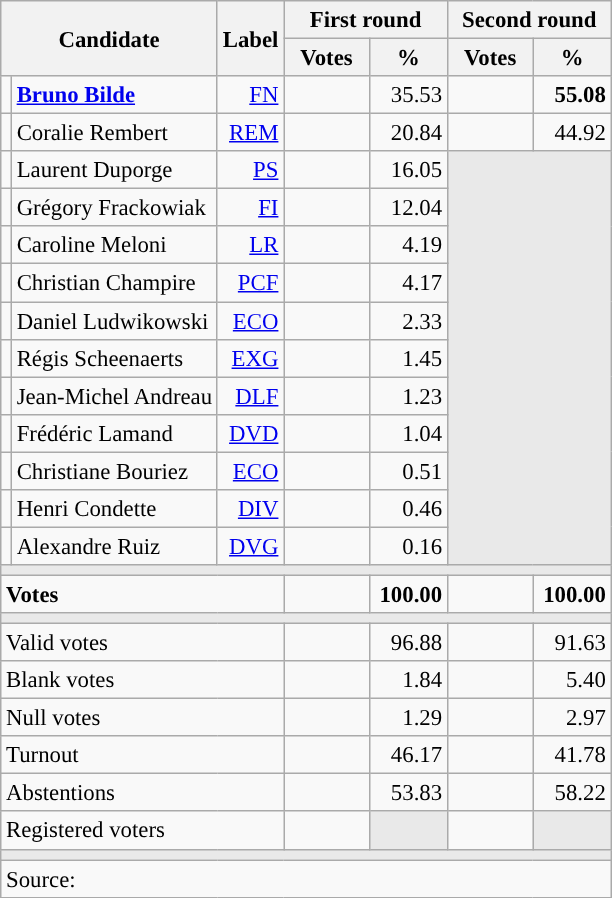<table class="wikitable" style="text-align:right;font-size:95%;">
<tr>
<th rowspan="2" colspan="2">Candidate</th>
<th rowspan="2">Label</th>
<th colspan="2">First round</th>
<th colspan="2">Second round</th>
</tr>
<tr>
<th style="width:50px;">Votes</th>
<th style="width:45px;">%</th>
<th style="width:50px;">Votes</th>
<th style="width:45px;">%</th>
</tr>
<tr>
<td style="color:inherit;background:"></td>
<td style="text-align:left;"><strong><a href='#'>Bruno Bilde</a></strong></td>
<td><a href='#'>FN</a></td>
<td></td>
<td>35.53</td>
<td><strong></strong></td>
<td><strong>55.08</strong></td>
</tr>
<tr>
<td style="color:inherit;background:"></td>
<td style="text-align:left;">Coralie Rembert</td>
<td><a href='#'>REM</a></td>
<td></td>
<td>20.84</td>
<td></td>
<td>44.92</td>
</tr>
<tr>
<td style="color:inherit;background:"></td>
<td style="text-align:left;">Laurent Duporge</td>
<td><a href='#'>PS</a></td>
<td></td>
<td>16.05</td>
<td colspan="2" rowspan="11" style="background:#E9E9E9;"></td>
</tr>
<tr>
<td style="color:inherit;background:"></td>
<td style="text-align:left;">Grégory Frackowiak</td>
<td><a href='#'>FI</a></td>
<td></td>
<td>12.04</td>
</tr>
<tr>
<td style="color:inherit;background:"></td>
<td style="text-align:left;">Caroline Meloni</td>
<td><a href='#'>LR</a></td>
<td></td>
<td>4.19</td>
</tr>
<tr>
<td style="color:inherit;background:"></td>
<td style="text-align:left;">Christian Champire</td>
<td><a href='#'>PCF</a></td>
<td></td>
<td>4.17</td>
</tr>
<tr>
<td style="color:inherit;background:"></td>
<td style="text-align:left;">Daniel Ludwikowski</td>
<td><a href='#'>ECO</a></td>
<td></td>
<td>2.33</td>
</tr>
<tr>
<td style="color:inherit;background:"></td>
<td style="text-align:left;">Régis Scheenaerts</td>
<td><a href='#'>EXG</a></td>
<td></td>
<td>1.45</td>
</tr>
<tr>
<td style="color:inherit;background:"></td>
<td style="text-align:left;">Jean-Michel Andreau</td>
<td><a href='#'>DLF</a></td>
<td></td>
<td>1.23</td>
</tr>
<tr>
<td style="color:inherit;background:"></td>
<td style="text-align:left;">Frédéric Lamand</td>
<td><a href='#'>DVD</a></td>
<td></td>
<td>1.04</td>
</tr>
<tr>
<td style="color:inherit;background:"></td>
<td style="text-align:left;">Christiane Bouriez</td>
<td><a href='#'>ECO</a></td>
<td></td>
<td>0.51</td>
</tr>
<tr>
<td style="color:inherit;background:"></td>
<td style="text-align:left;">Henri Condette</td>
<td><a href='#'>DIV</a></td>
<td></td>
<td>0.46</td>
</tr>
<tr>
<td style="color:inherit;background:"></td>
<td style="text-align:left;">Alexandre Ruiz</td>
<td><a href='#'>DVG</a></td>
<td></td>
<td>0.16</td>
</tr>
<tr>
<td colspan="7" style="background:#E9E9E9;"></td>
</tr>
<tr style="font-weight:bold;">
<td colspan="3" style="text-align:left;">Votes</td>
<td></td>
<td>100.00</td>
<td></td>
<td>100.00</td>
</tr>
<tr>
<td colspan="7" style="background:#E9E9E9;"></td>
</tr>
<tr>
<td colspan="3" style="text-align:left;">Valid votes</td>
<td></td>
<td>96.88</td>
<td></td>
<td>91.63</td>
</tr>
<tr>
<td colspan="3" style="text-align:left;">Blank votes</td>
<td></td>
<td>1.84</td>
<td></td>
<td>5.40</td>
</tr>
<tr>
<td colspan="3" style="text-align:left;">Null votes</td>
<td></td>
<td>1.29</td>
<td></td>
<td>2.97</td>
</tr>
<tr>
<td colspan="3" style="text-align:left;">Turnout</td>
<td></td>
<td>46.17</td>
<td></td>
<td>41.78</td>
</tr>
<tr>
<td colspan="3" style="text-align:left;">Abstentions</td>
<td></td>
<td>53.83</td>
<td></td>
<td>58.22</td>
</tr>
<tr>
<td colspan="3" style="text-align:left;">Registered voters</td>
<td></td>
<td style="background:#E9E9E9;"></td>
<td></td>
<td style="background:#E9E9E9;"></td>
</tr>
<tr>
<td colspan="7" style="background:#E9E9E9;"></td>
</tr>
<tr>
<td colspan="7" style="text-align:left;">Source: </td>
</tr>
</table>
